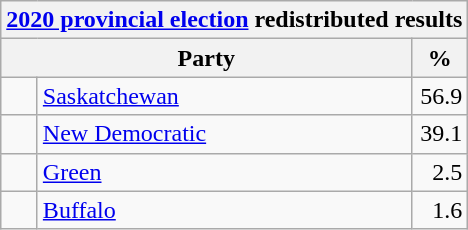<table class="wikitable">
<tr>
<th colspan="4"><a href='#'>2020 provincial election</a> redistributed results</th>
</tr>
<tr>
<th bgcolor="#DDDDFF" width="130px" colspan="2">Party</th>
<th bgcolor="#DDDDFF" width="30px">%</th>
</tr>
<tr>
<td> </td>
<td><a href='#'>Saskatchewan</a></td>
<td align=right>56.9</td>
</tr>
<tr>
<td> </td>
<td><a href='#'>New Democratic</a></td>
<td align=right>39.1</td>
</tr>
<tr>
<td> </td>
<td><a href='#'>Green</a></td>
<td align=right>2.5</td>
</tr>
<tr>
<td> </td>
<td><a href='#'>Buffalo</a></td>
<td align=right>1.6</td>
</tr>
</table>
